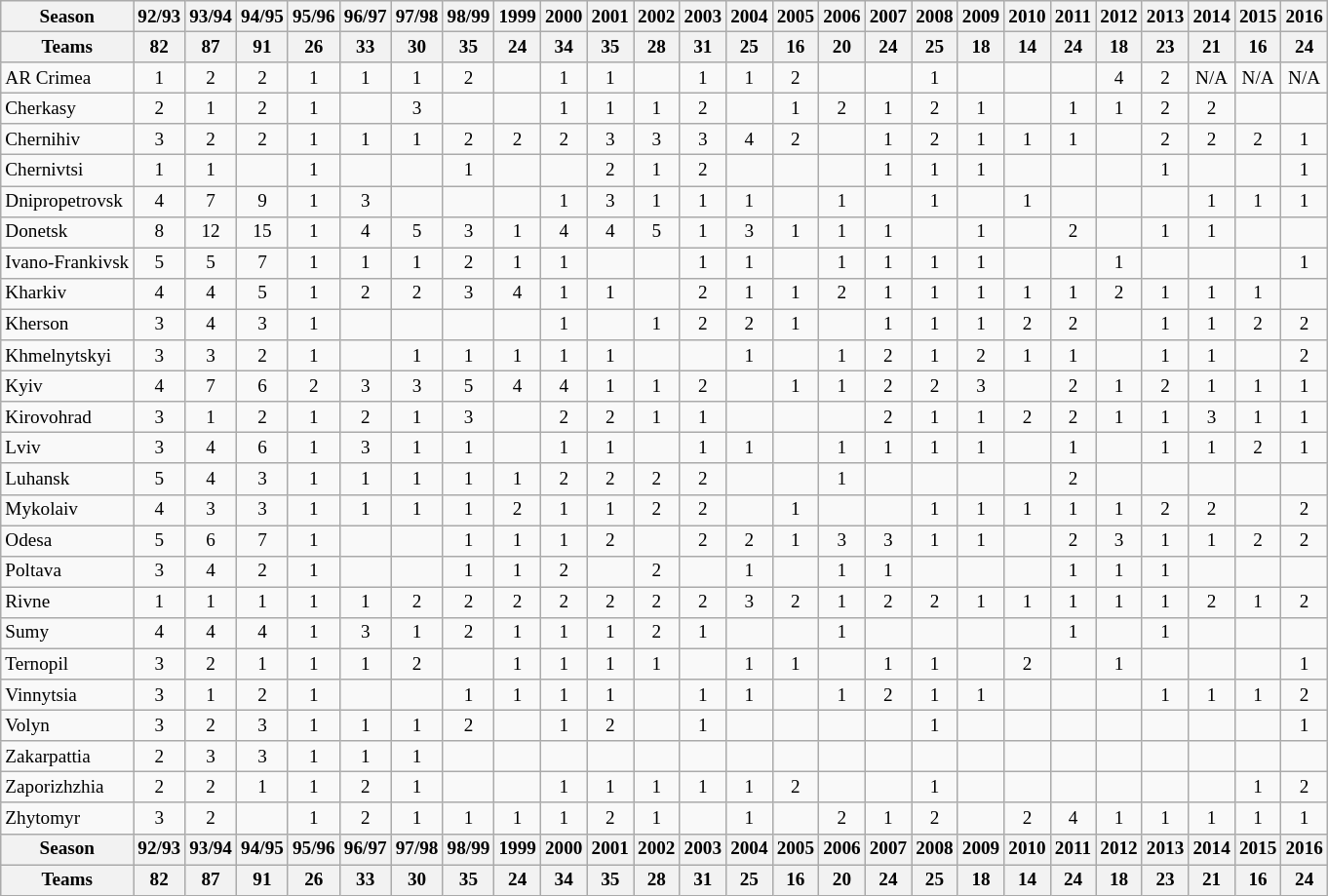<table border=1 bordercolor="#CCCCCC" class=wikitable style="font-size:80%;">
<tr align=LEFT valign=CENTER>
<th>Season</th>
<th>92/93</th>
<th>93/94</th>
<th>94/95</th>
<th>95/96</th>
<th>96/97</th>
<th>97/98</th>
<th>98/99</th>
<th>1999</th>
<th>2000</th>
<th>2001</th>
<th>2002</th>
<th>2003</th>
<th>2004</th>
<th>2005</th>
<th>2006</th>
<th>2007</th>
<th>2008</th>
<th>2009</th>
<th>2010</th>
<th>2011</th>
<th>2012</th>
<th>2013</th>
<th>2014</th>
<th>2015</th>
<th>2016</th>
</tr>
<tr align=CENTER>
<th><strong>Teams</strong></th>
<th><strong>82</strong></th>
<th><strong>87</strong></th>
<th><strong>91</strong></th>
<th><strong>26</strong></th>
<th><strong>33</strong></th>
<th><strong>30</strong></th>
<th><strong>35</strong></th>
<th><strong>24</strong></th>
<th><strong>34</strong></th>
<th><strong>35</strong></th>
<th><strong>28</strong></th>
<th><strong>31</strong></th>
<th><strong>25</strong></th>
<th><strong>16</strong></th>
<th><strong>20</strong></th>
<th><strong>24</strong></th>
<th><strong>25</strong></th>
<th><strong>18</strong></th>
<th><strong>14</strong></th>
<th><strong>24</strong></th>
<th><strong>18</strong></th>
<th><strong>23</strong></th>
<th><strong>21</strong></th>
<th><strong>16</strong></th>
<th><strong>24</strong></th>
</tr>
<tr align=CENTER>
<td align=LEFT>AR Crimea</td>
<td>1</td>
<td>2</td>
<td>2</td>
<td>1</td>
<td>1</td>
<td>1</td>
<td>2</td>
<td> </td>
<td>1</td>
<td>1</td>
<td> </td>
<td>1</td>
<td>1</td>
<td>2</td>
<td> </td>
<td> </td>
<td>1</td>
<td> </td>
<td> </td>
<td> </td>
<td>4</td>
<td>2</td>
<td>N/A</td>
<td>N/A</td>
<td>N/A</td>
</tr>
<tr align=CENTER>
<td align=LEFT>Cherkasy</td>
<td>2</td>
<td>1</td>
<td>2</td>
<td>1</td>
<td> </td>
<td>3</td>
<td> </td>
<td> </td>
<td>1</td>
<td>1</td>
<td>1</td>
<td>2</td>
<td> </td>
<td>1</td>
<td>2</td>
<td>1</td>
<td>2</td>
<td>1</td>
<td> </td>
<td>1</td>
<td>1</td>
<td>2</td>
<td>2</td>
<td> </td>
<td> </td>
</tr>
<tr align=CENTER>
<td align=LEFT>Chernihiv</td>
<td>3</td>
<td>2</td>
<td>2</td>
<td>1</td>
<td>1</td>
<td>1</td>
<td>2</td>
<td>2</td>
<td>2</td>
<td>3</td>
<td>3</td>
<td>3</td>
<td>4</td>
<td>2</td>
<td> </td>
<td>1</td>
<td>2</td>
<td>1</td>
<td>1</td>
<td>1</td>
<td> </td>
<td>2</td>
<td>2</td>
<td>2</td>
<td>1</td>
</tr>
<tr align=CENTER>
<td align=LEFT>Chernivtsi</td>
<td>1</td>
<td>1</td>
<td> </td>
<td>1</td>
<td> </td>
<td> </td>
<td>1</td>
<td> </td>
<td> </td>
<td>2</td>
<td>1</td>
<td>2</td>
<td> </td>
<td> </td>
<td> </td>
<td>1</td>
<td>1</td>
<td>1</td>
<td> </td>
<td> </td>
<td> </td>
<td>1</td>
<td> </td>
<td> </td>
<td>1</td>
</tr>
<tr align=CENTER valign=BOTTOM>
<td align=LEFT>Dnipropetrovsk</td>
<td>4</td>
<td>7</td>
<td>9</td>
<td>1</td>
<td>3</td>
<td> </td>
<td> </td>
<td> </td>
<td>1</td>
<td>3</td>
<td>1</td>
<td>1</td>
<td>1</td>
<td> </td>
<td>1</td>
<td> </td>
<td>1</td>
<td> </td>
<td>1</td>
<td> </td>
<td> </td>
<td> </td>
<td>1</td>
<td>1</td>
<td>1</td>
</tr>
<tr align=CENTER>
<td align=LEFT>Donetsk</td>
<td>8</td>
<td>12</td>
<td>15</td>
<td>1</td>
<td>4</td>
<td>5</td>
<td>3</td>
<td>1</td>
<td>4</td>
<td>4</td>
<td>5</td>
<td>1</td>
<td>3</td>
<td>1</td>
<td>1</td>
<td>1</td>
<td> </td>
<td>1</td>
<td> </td>
<td>2</td>
<td> </td>
<td>1</td>
<td>1</td>
<td> </td>
<td> </td>
</tr>
<tr align=CENTER valign=BOTTOM>
<td align=LEFT>Ivano-Frankivsk</td>
<td>5</td>
<td>5</td>
<td>7</td>
<td>1</td>
<td>1</td>
<td>1</td>
<td>2</td>
<td>1</td>
<td>1</td>
<td> </td>
<td> </td>
<td>1</td>
<td>1</td>
<td> </td>
<td>1</td>
<td>1</td>
<td>1</td>
<td>1</td>
<td> </td>
<td> </td>
<td>1</td>
<td> </td>
<td> </td>
<td> </td>
<td>1</td>
</tr>
<tr align=CENTER valign=BOTTOM>
<td align=LEFT>Kharkiv</td>
<td>4</td>
<td>4</td>
<td>5</td>
<td>1</td>
<td>2</td>
<td>2</td>
<td>3</td>
<td>4</td>
<td>1</td>
<td>1</td>
<td> </td>
<td>2</td>
<td>1</td>
<td>1</td>
<td>2</td>
<td>1</td>
<td>1</td>
<td>1</td>
<td>1</td>
<td>1</td>
<td>2</td>
<td>1</td>
<td>1</td>
<td>1</td>
<td> </td>
</tr>
<tr align=CENTER valign=BOTTOM>
<td align=LEFT>Kherson</td>
<td>3</td>
<td>4</td>
<td>3</td>
<td>1</td>
<td> </td>
<td> </td>
<td> </td>
<td> </td>
<td>1</td>
<td> </td>
<td>1</td>
<td>2</td>
<td>2</td>
<td>1</td>
<td> </td>
<td>1</td>
<td>1</td>
<td>1</td>
<td>2</td>
<td>2</td>
<td> </td>
<td>1</td>
<td>1</td>
<td>2</td>
<td>2</td>
</tr>
<tr align=CENTER valign=BOTTOM>
<td align=LEFT>Khmelnytskyi</td>
<td>3</td>
<td>3</td>
<td>2</td>
<td>1</td>
<td> </td>
<td>1</td>
<td>1</td>
<td>1</td>
<td>1</td>
<td>1</td>
<td> </td>
<td> </td>
<td>1</td>
<td> </td>
<td>1</td>
<td>2</td>
<td>1</td>
<td>2</td>
<td>1</td>
<td>1</td>
<td> </td>
<td>1</td>
<td>1</td>
<td> </td>
<td>2</td>
</tr>
<tr align=CENTER valign=BOTTOM>
<td align=LEFT>Kyiv</td>
<td>4</td>
<td>7</td>
<td>6</td>
<td>2</td>
<td>3</td>
<td>3</td>
<td>5</td>
<td>4</td>
<td>4</td>
<td>1</td>
<td>1</td>
<td>2</td>
<td> </td>
<td>1</td>
<td>1</td>
<td>2</td>
<td>2</td>
<td>3</td>
<td> </td>
<td>2</td>
<td>1</td>
<td>2</td>
<td>1</td>
<td>1</td>
<td>1</td>
</tr>
<tr align=CENTER valign=BOTTOM>
<td align=LEFT>Kirovohrad</td>
<td>3</td>
<td>1</td>
<td>2</td>
<td>1</td>
<td>2</td>
<td>1</td>
<td>3</td>
<td> </td>
<td>2</td>
<td>2</td>
<td>1</td>
<td>1</td>
<td> </td>
<td> </td>
<td> </td>
<td>2</td>
<td>1</td>
<td>1</td>
<td>2</td>
<td>2</td>
<td>1</td>
<td>1</td>
<td>3</td>
<td>1</td>
<td>1</td>
</tr>
<tr align=CENTER valign=BOTTOM>
<td align=LEFT>Lviv</td>
<td>3</td>
<td>4</td>
<td>6</td>
<td>1</td>
<td>3</td>
<td>1</td>
<td>1</td>
<td> </td>
<td>1</td>
<td>1</td>
<td> </td>
<td>1</td>
<td>1</td>
<td> </td>
<td>1</td>
<td>1</td>
<td>1</td>
<td>1</td>
<td> </td>
<td>1</td>
<td> </td>
<td>1</td>
<td>1</td>
<td>2</td>
<td>1</td>
</tr>
<tr align=CENTER valign=BOTTOM>
<td align=LEFT>Luhansk</td>
<td>5</td>
<td>4</td>
<td>3</td>
<td>1</td>
<td>1</td>
<td>1</td>
<td>1</td>
<td>1</td>
<td>2</td>
<td>2</td>
<td>2</td>
<td>2</td>
<td> </td>
<td> </td>
<td>1</td>
<td> </td>
<td> </td>
<td> </td>
<td> </td>
<td>2</td>
<td> </td>
<td> </td>
<td> </td>
<td> </td>
<td> </td>
</tr>
<tr align=CENTER valign=BOTTOM>
<td align=LEFT>Mykolaiv</td>
<td>4</td>
<td>3</td>
<td>3</td>
<td>1</td>
<td>1</td>
<td>1</td>
<td>1</td>
<td>2</td>
<td>1</td>
<td>1</td>
<td>2</td>
<td>2</td>
<td> </td>
<td>1</td>
<td> </td>
<td> </td>
<td>1</td>
<td>1</td>
<td>1</td>
<td>1</td>
<td>1</td>
<td>2</td>
<td>2</td>
<td> </td>
<td>2</td>
</tr>
<tr align=CENTER valign=BOTTOM>
<td align=LEFT>Odesa</td>
<td>5</td>
<td>6</td>
<td>7</td>
<td>1</td>
<td> </td>
<td> </td>
<td>1</td>
<td>1</td>
<td>1</td>
<td>2</td>
<td> </td>
<td>2</td>
<td>2</td>
<td>1</td>
<td>3</td>
<td>3</td>
<td>1</td>
<td>1</td>
<td> </td>
<td>2</td>
<td>3</td>
<td>1</td>
<td>1</td>
<td>2</td>
<td>2</td>
</tr>
<tr align=CENTER valign=BOTTOM>
<td align=LEFT>Poltava</td>
<td>3</td>
<td>4</td>
<td>2</td>
<td>1</td>
<td> </td>
<td> </td>
<td>1</td>
<td>1</td>
<td>2</td>
<td> </td>
<td>2</td>
<td> </td>
<td>1</td>
<td> </td>
<td>1</td>
<td>1</td>
<td> </td>
<td> </td>
<td> </td>
<td>1</td>
<td>1</td>
<td>1</td>
<td> </td>
<td> </td>
<td> </td>
</tr>
<tr align=CENTER valign=BOTTOM>
<td align=LEFT>Rivne</td>
<td>1</td>
<td>1</td>
<td>1</td>
<td>1</td>
<td>1</td>
<td>2</td>
<td>2</td>
<td>2</td>
<td>2</td>
<td>2</td>
<td>2</td>
<td>2</td>
<td>3</td>
<td>2</td>
<td>1</td>
<td>2</td>
<td>2</td>
<td>1</td>
<td>1</td>
<td>1</td>
<td>1</td>
<td>1</td>
<td>2</td>
<td>1</td>
<td>2</td>
</tr>
<tr align=CENTER valign=BOTTOM>
<td align=LEFT>Sumy</td>
<td>4</td>
<td>4</td>
<td>4</td>
<td>1</td>
<td>3</td>
<td>1</td>
<td>2</td>
<td>1</td>
<td>1</td>
<td>1</td>
<td>2</td>
<td>1</td>
<td> </td>
<td> </td>
<td>1</td>
<td> </td>
<td> </td>
<td> </td>
<td> </td>
<td>1</td>
<td> </td>
<td>1</td>
<td> </td>
<td> </td>
<td> </td>
</tr>
<tr align=CENTER valign=BOTTOM>
<td align=LEFT>Ternopil</td>
<td>3</td>
<td>2</td>
<td>1</td>
<td>1</td>
<td>1</td>
<td>2</td>
<td> </td>
<td>1</td>
<td>1</td>
<td>1</td>
<td>1</td>
<td> </td>
<td>1</td>
<td>1</td>
<td> </td>
<td>1</td>
<td>1</td>
<td> </td>
<td>2</td>
<td> </td>
<td>1</td>
<td> </td>
<td> </td>
<td> </td>
<td>1</td>
</tr>
<tr align=CENTER valign=BOTTOM>
<td align=LEFT>Vinnytsia</td>
<td>3</td>
<td>1</td>
<td>2</td>
<td>1</td>
<td> </td>
<td> </td>
<td>1</td>
<td>1</td>
<td>1</td>
<td>1</td>
<td> </td>
<td>1</td>
<td>1</td>
<td> </td>
<td>1</td>
<td>2</td>
<td>1</td>
<td>1</td>
<td> </td>
<td> </td>
<td> </td>
<td>1</td>
<td>1</td>
<td>1</td>
<td>2</td>
</tr>
<tr align=CENTER valign=BOTTOM>
<td align=LEFT>Volyn</td>
<td>3</td>
<td>2</td>
<td>3</td>
<td>1</td>
<td>1</td>
<td>1</td>
<td>2</td>
<td> </td>
<td>1</td>
<td>2</td>
<td> </td>
<td>1</td>
<td> </td>
<td> </td>
<td> </td>
<td> </td>
<td>1</td>
<td> </td>
<td> </td>
<td> </td>
<td> </td>
<td> </td>
<td> </td>
<td> </td>
<td>1</td>
</tr>
<tr align=CENTER valign=BOTTOM>
<td align=LEFT>Zakarpattia</td>
<td>2</td>
<td>3</td>
<td>3</td>
<td>1</td>
<td>1</td>
<td>1</td>
<td> </td>
<td> </td>
<td> </td>
<td> </td>
<td> </td>
<td> </td>
<td> </td>
<td> </td>
<td> </td>
<td> </td>
<td> </td>
<td> </td>
<td> </td>
<td> </td>
<td> </td>
<td> </td>
<td> </td>
<td> </td>
<td> </td>
</tr>
<tr align=CENTER valign=BOTTOM>
<td align=LEFT>Zaporizhzhia</td>
<td>2</td>
<td>2</td>
<td>1</td>
<td>1</td>
<td>2</td>
<td>1</td>
<td> </td>
<td> </td>
<td>1</td>
<td>1</td>
<td>1</td>
<td>1</td>
<td>1</td>
<td>2</td>
<td> </td>
<td> </td>
<td>1</td>
<td> </td>
<td> </td>
<td> </td>
<td> </td>
<td> </td>
<td> </td>
<td>1</td>
<td>2</td>
</tr>
<tr align=CENTER valign=BOTTOM>
<td align=LEFT>Zhytomyr</td>
<td>3</td>
<td>2</td>
<td> </td>
<td>1</td>
<td>2</td>
<td>1</td>
<td>1</td>
<td>1</td>
<td>1</td>
<td>2</td>
<td>1</td>
<td> </td>
<td>1</td>
<td> </td>
<td>2</td>
<td>1</td>
<td>2</td>
<td> </td>
<td>2</td>
<td>4</td>
<td>1</td>
<td>1</td>
<td>1</td>
<td>1</td>
<td>1</td>
</tr>
<tr align=LEFT valign=CENTER>
<th>Season</th>
<th>92/93</th>
<th>93/94</th>
<th>94/95</th>
<th>95/96</th>
<th>96/97</th>
<th>97/98</th>
<th>98/99</th>
<th>1999</th>
<th>2000</th>
<th>2001</th>
<th>2002</th>
<th>2003</th>
<th>2004</th>
<th>2005</th>
<th>2006</th>
<th>2007</th>
<th>2008</th>
<th>2009</th>
<th>2010</th>
<th>2011</th>
<th>2012</th>
<th>2013</th>
<th>2014</th>
<th>2015</th>
<th>2016</th>
</tr>
<tr align=CENTER>
<th><strong>Teams</strong></th>
<th><strong>82</strong></th>
<th><strong>87</strong></th>
<th><strong>91</strong></th>
<th><strong>26</strong></th>
<th><strong>33</strong></th>
<th><strong>30</strong></th>
<th><strong>35</strong></th>
<th><strong>24</strong></th>
<th><strong>34</strong></th>
<th><strong>35</strong></th>
<th><strong>28</strong></th>
<th><strong>31</strong></th>
<th><strong>25</strong></th>
<th><strong>16</strong></th>
<th><strong>20</strong></th>
<th><strong>24</strong></th>
<th><strong>25</strong></th>
<th><strong>18</strong></th>
<th><strong>14</strong></th>
<th><strong>24</strong></th>
<th><strong>18</strong></th>
<th><strong>23</strong></th>
<th><strong>21</strong></th>
<th><strong>16</strong></th>
<th><strong>24</strong></th>
</tr>
</table>
